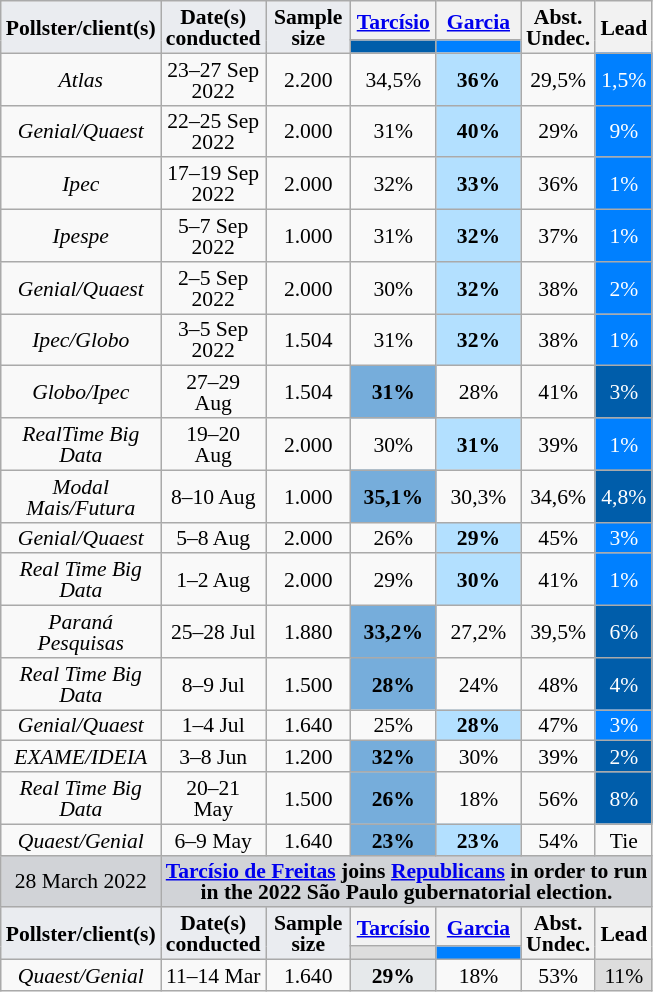<table class="wikitable sortable" style="text-align:center;font-size:90%;line-height:14px;">
<tr>
<td rowspan="2" class="unsortable" style="width:50px;background:#eaecf0;"><strong>Pollster/client(s)</strong></td>
<td rowspan="2" class="unsortable" style="width:50px;background:#eaecf0;"><strong>Date(s)<br>conducted</strong></td>
<td rowspan="2" class="unsortable" style="width:50px;background:#eaecf0;"><strong>Sample<br>size</strong></td>
<th class="unsortable" style="width:50px;"><a href='#'>Tarcísio</a><br></th>
<th class="unsortable" style="width:50px;"><a href='#'>Garcia</a><br></th>
<th rowspan="2" class="unsortable">Abst.<br>Undec.</th>
<th rowspan="2" data-sort-type="number">Lead</th>
</tr>
<tr>
<th data-sort-type="number" class="sortable" style="background:#005daa;"></th>
<th data-sort-type="number" class="sortable" style="background:#0080FF;"></th>
</tr>
<tr>
<td><em>Atlas</em></td>
<td>23–27 Sep 2022</td>
<td>2.200</td>
<td>34,5%</td>
<td style="background:#B3E0FF;"><strong>36%</strong></td>
<td>29,5%</td>
<td style="background:#0080ff;color:#FFFFFF;">1,5%</td>
</tr>
<tr>
<td><em>Genial/Quaest</em></td>
<td>22–25 Sep 2022</td>
<td>2.000</td>
<td>31%</td>
<td style="background:#B3E0FF;"><strong>40%</strong></td>
<td>29%</td>
<td style="background:#0080ff;color:#FFFFFF;">9%</td>
</tr>
<tr>
<td><em>Ipec</em></td>
<td>17–19 Sep 2022</td>
<td>2.000</td>
<td>32%</td>
<td style="background:#B3E0FF;"><strong>33%</strong></td>
<td>36%</td>
<td style="background:#0080ff;color:#FFFFFF;">1%</td>
</tr>
<tr>
<td><em>Ipespe</em></td>
<td>5–7 Sep 2022</td>
<td>1.000</td>
<td>31%</td>
<td style="background:#B3E0FF;"><strong>32%</strong></td>
<td>37%</td>
<td style="background:#0080ff;color:#FFFFFF;">1%</td>
</tr>
<tr>
<td><em>Genial/Quaest</em></td>
<td>2–5 Sep 2022</td>
<td>2.000</td>
<td>30%</td>
<td style="background:#B3E0FF;"><strong>32%</strong></td>
<td>38%</td>
<td style="background:#0080ff;color:#FFFFFF;">2%</td>
</tr>
<tr>
<td><em>Ipec/Globo</em></td>
<td>3–5 Sep 2022</td>
<td>1.504</td>
<td>31%</td>
<td style="background:#B3E0FF;"><strong>32%</strong></td>
<td>38%</td>
<td style="background:#0080ff;color:#FFFFFF;">1%</td>
</tr>
<tr>
<td><em>Globo/Ipec</em></td>
<td>27–29 Aug</td>
<td>1.504</td>
<td style="background:#76addb;"><strong>31%</strong></td>
<td>28%</td>
<td>41%</td>
<td style="background:#005daa;color:#FFFFFF;">3%</td>
</tr>
<tr>
<td><em>RealTime Big Data</em></td>
<td>19–20 Aug</td>
<td>2.000</td>
<td>30%</td>
<td style="background:#B3E0FF;"><strong>31%</strong></td>
<td>39%</td>
<td style="background:#0080FF;color:#FFFFFF;">1%</td>
</tr>
<tr>
<td><em>Modal Mais/Futura</em></td>
<td>8–10 Aug</td>
<td>1.000</td>
<td style="background:#76addb;"><strong>35,1%</strong></td>
<td>30,3%</td>
<td>34,6%</td>
<td style="background:#005daa;color:#FFFFFF;">4,8%</td>
</tr>
<tr>
<td><em>Genial/Quaest</em></td>
<td>5–8 Aug</td>
<td>2.000</td>
<td>26%</td>
<td style="background:#B3E0FF;"><strong>29%</strong></td>
<td>45%</td>
<td style="background:#0080FF;color:#FFFFFF;">3%</td>
</tr>
<tr>
<td><em>Real Time Big Data</em></td>
<td>1–2 Aug</td>
<td>2.000</td>
<td>29%</td>
<td style="background:#B3E0FF;"><strong>30%</strong></td>
<td>41%</td>
<td style="background:#0080FF;color:#FFFFFF;">1%</td>
</tr>
<tr>
<td><em>Paraná Pesquisas</em></td>
<td>25–28 Jul</td>
<td>1.880</td>
<td style="background:#76addb;"><strong>33,2%</strong></td>
<td>27,2%</td>
<td>39,5%</td>
<td style="background:#005daa;color:#FFFFFF;">6%</td>
</tr>
<tr>
<td><em>Real Time Big Data</em></td>
<td>8–9 Jul</td>
<td>1.500</td>
<td style="background:#76addb;"><strong>28%</strong></td>
<td>24%</td>
<td>48%</td>
<td style="background:#005daa;color:#FFFFFF;">4%</td>
</tr>
<tr>
<td><em>Genial/Quaest</em></td>
<td>1–4 Jul</td>
<td>1.640</td>
<td>25%</td>
<td style="background:#B3E0FF;"><strong>28%</strong></td>
<td>47%</td>
<td style="background:#0080FF;color:#FFFFFF;">3%</td>
</tr>
<tr>
<td><em>EXAME/IDEIA</em></td>
<td>3–8 Jun</td>
<td>1.200</td>
<td style="background:#76addb;"><strong>32%</strong></td>
<td>30%</td>
<td>39%</td>
<td style="background:#005daa;color:#FFFFFF;">2%</td>
</tr>
<tr>
<td><em>Real Time Big Data</em></td>
<td>20–21 May</td>
<td>1.500</td>
<td style="background:#76addb;"><strong>26%</strong></td>
<td>18%</td>
<td>56%</td>
<td style="background:#005daa;color:#FFFFFF;">8%</td>
</tr>
<tr>
<td><em>Quaest/Genial</em></td>
<td>6–9 May</td>
<td>1.640</td>
<td style="background:#76addb;"><strong>23%</strong></td>
<td style="background:#B3E0FF;"><strong>23%</strong></td>
<td>54%</td>
<td>Tie</td>
</tr>
<tr>
<td data-sort-type="number" class="sortable" style="background:#d1d3d7;">28 March 2022</td>
<td colspan="6" style="background:#d1d3d7;"><a href='#'><strong>Tarcísio de Freitas</strong></a> <strong>joins <a href='#'>Republicans</a> in order to run <br> in the 2022 São Paulo gubernatorial election.</strong> </td>
</tr>
<tr>
<td rowspan="2" class="unsortable" style="width:50px;background:#eaecf0;"><strong>Pollster/client(s)</strong></td>
<td rowspan="2" class="unsortable" style="width:50px;background:#eaecf0;"><strong>Date(s)<br>conducted</strong></td>
<td rowspan="2" class="unsortable" style="width:50px;background:#eaecf0;"><strong>Sample<br>size</strong></td>
<th class="unsortable" style="width:50px;"><a href='#'>Tarcísio</a><br></th>
<th class="unsortable" style="width:50px;"><a href='#'>Garcia</a><br></th>
<th rowspan="2" class="unsortable">Abst.<br>Undec.</th>
<th rowspan="2" data-sort-type="number">Lead</th>
</tr>
<tr>
<th data-sort-type="number" class="sortable" style="background:#DDDDDD;"></th>
<th data-sort-type="number" class="sortable" style="background:#0080FF;"></th>
</tr>
<tr>
<td><em>Quaest/Genial</em></td>
<td>11–14 Mar</td>
<td>1.640</td>
<td style="background:#e6e9eb;"><strong>29%</strong></td>
<td>18%</td>
<td>53%</td>
<td style="background:#DDDDDD;">11%</td>
</tr>
</table>
